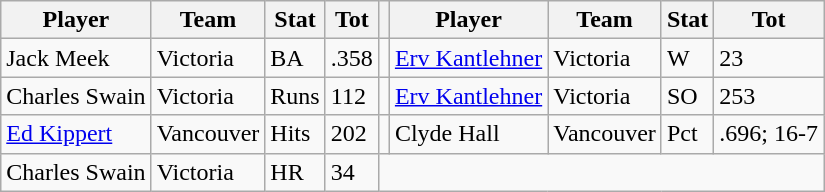<table class="wikitable">
<tr>
<th>Player</th>
<th>Team</th>
<th>Stat</th>
<th>Tot</th>
<th></th>
<th>Player</th>
<th>Team</th>
<th>Stat</th>
<th>Tot</th>
</tr>
<tr>
<td>Jack Meek</td>
<td>Victoria</td>
<td>BA</td>
<td>.358</td>
<td></td>
<td><a href='#'>Erv Kantlehner</a></td>
<td>Victoria</td>
<td>W</td>
<td>23</td>
</tr>
<tr>
<td>Charles Swain</td>
<td>Victoria</td>
<td>Runs</td>
<td>112</td>
<td></td>
<td><a href='#'>Erv Kantlehner</a></td>
<td>Victoria</td>
<td>SO</td>
<td>253</td>
</tr>
<tr>
<td><a href='#'>Ed Kippert</a></td>
<td>Vancouver</td>
<td>Hits</td>
<td>202</td>
<td></td>
<td>Clyde Hall</td>
<td>Vancouver</td>
<td>Pct</td>
<td>.696; 16-7</td>
</tr>
<tr>
<td>Charles Swain</td>
<td>Victoria</td>
<td>HR</td>
<td>34</td>
</tr>
</table>
